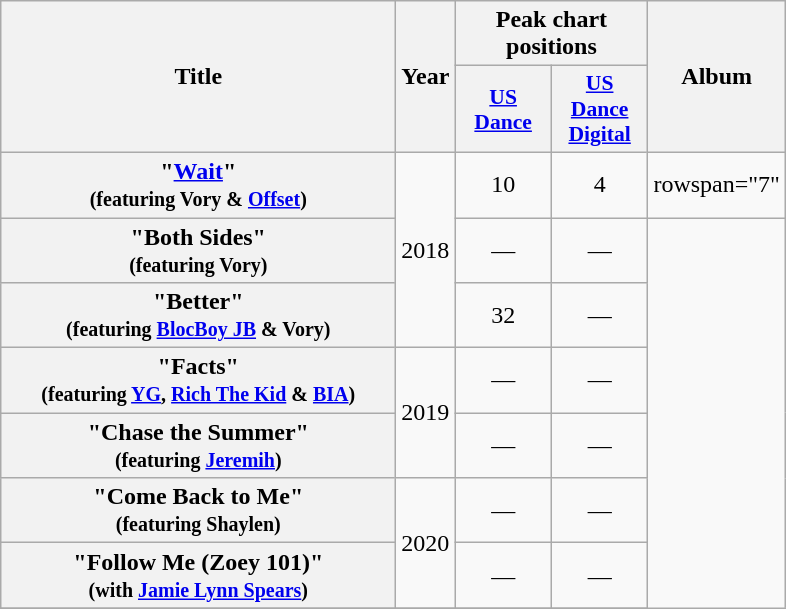<table class="wikitable plainrowheaders" style="text-align:center;">
<tr>
<th scope="col" rowspan="2" style="width:16em;">Title</th>
<th scope="col" rowspan="2">Year</th>
<th scope="col" colspan="2">Peak chart positions</th>
<th scope="col" rowspan="2">Album</th>
</tr>
<tr>
<th scope="col" style="width:4em;font-size:90%;"><a href='#'>US<br>Dance</a><br></th>
<th scope="col" style="width:4em;font-size:90%;"><a href='#'>US<br>Dance Digital</a><br></th>
</tr>
<tr>
<th scope="row">"<a href='#'>Wait</a>"<br><small>(featuring Vory & <a href='#'>Offset</a>)</small></th>
<td rowspan="3">2018</td>
<td>10</td>
<td>4</td>
<td>rowspan="7" </td>
</tr>
<tr>
<th scope="row">"Both Sides"<br><small>(featuring Vory)</small></th>
<td>—</td>
<td>—</td>
</tr>
<tr>
<th scope="row">"Better"<br><small>(featuring <a href='#'>BlocBoy JB</a> & Vory)</small></th>
<td>32</td>
<td>—</td>
</tr>
<tr>
<th scope="row">"Facts"<br><small>(featuring <a href='#'>YG</a>, <a href='#'>Rich The Kid</a> & <a href='#'>BIA</a>)</small></th>
<td rowspan="2">2019</td>
<td>—</td>
<td>—</td>
</tr>
<tr>
<th scope="row">"Chase the Summer"<br><small>(featuring <a href='#'>Jeremih</a>)</small></th>
<td>—</td>
<td>—</td>
</tr>
<tr>
<th scope="row">"Come Back to Me"<br><small>(featuring Shaylen)</small></th>
<td rowspan="2">2020</td>
<td>—</td>
<td>—</td>
</tr>
<tr>
<th scope="row">"Follow Me (Zoey 101)"<br><small>(with <a href='#'>Jamie Lynn Spears</a>)</small></th>
<td>—</td>
<td>—</td>
</tr>
<tr>
</tr>
</table>
